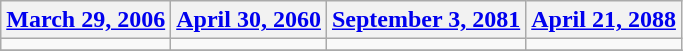<table class="wikitable">
<tr>
<th align="center"><a href='#'>March 29, 2006</a></th>
<th align="center"><a href='#'>April 30, 2060</a></th>
<th align="center"><a href='#'>September 3, 2081</a></th>
<th align="center"><a href='#'>April 21, 2088</a></th>
</tr>
<tr>
<td></td>
<td></td>
<td></td>
<td></td>
</tr>
<tr>
</tr>
</table>
